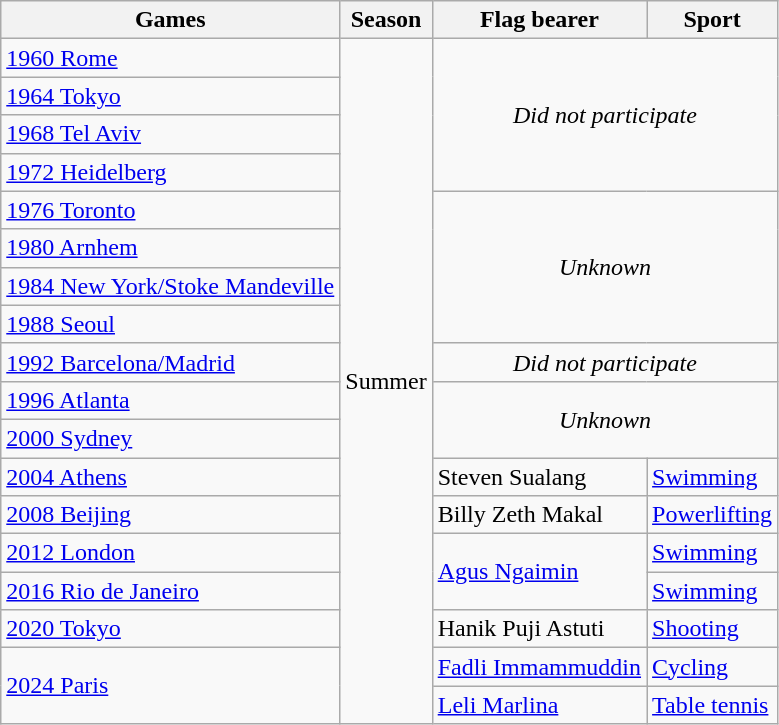<table class="wikitable sortable">
<tr>
<th>Games</th>
<th>Season</th>
<th>Flag bearer</th>
<th>Sport</th>
</tr>
<tr>
<td> <a href='#'>1960 Rome</a></td>
<td rowspan="18">Summer</td>
<td align=center colspan="2" rowspan="4"><em>Did not participate</em></td>
</tr>
<tr>
<td> <a href='#'>1964 Tokyo</a></td>
</tr>
<tr>
<td> <a href='#'>1968 Tel Aviv</a></td>
</tr>
<tr>
<td> <a href='#'>1972 Heidelberg</a></td>
</tr>
<tr>
<td> <a href='#'>1976 Toronto</a></td>
<td align=center colspan="2" rowspan="4"><em>Unknown</em></td>
</tr>
<tr>
<td> <a href='#'>1980 Arnhem</a></td>
</tr>
<tr>
<td>  <a href='#'>1984 New York/Stoke Mandeville</a></td>
</tr>
<tr>
<td> <a href='#'>1988 Seoul</a></td>
</tr>
<tr>
<td> <a href='#'>1992 Barcelona/Madrid</a></td>
<td align=center colspan="2"><em>Did not participate</em></td>
</tr>
<tr>
<td> <a href='#'>1996 Atlanta</a></td>
<td align=center colspan="2" rowspan="2"><em>Unknown</em></td>
</tr>
<tr>
<td> <a href='#'>2000 Sydney</a></td>
</tr>
<tr>
<td> <a href='#'>2004 Athens</a></td>
<td>Steven Sualang</td>
<td> <a href='#'>Swimming</a></td>
</tr>
<tr>
<td> <a href='#'>2008 Beijing</a></td>
<td>Billy Zeth Makal</td>
<td> <a href='#'>Powerlifting</a></td>
</tr>
<tr>
<td> <a href='#'>2012 London</a></td>
<td rowspan="2"><a href='#'>Agus Ngaimin</a></td>
<td>  <a href='#'>Swimming</a></td>
</tr>
<tr>
<td> <a href='#'>2016 Rio de Janeiro</a></td>
<td>  <a href='#'>Swimming</a></td>
</tr>
<tr>
<td> <a href='#'>2020 Tokyo</a></td>
<td>Hanik Puji Astuti</td>
<td>  <a href='#'>Shooting</a></td>
</tr>
<tr>
<td rowspan="2"> <a href='#'>2024 Paris</a></td>
<td><a href='#'>Fadli Immammuddin</a></td>
<td>  <a href='#'>Cycling</a></td>
</tr>
<tr>
<td><a href='#'>Leli Marlina</a></td>
<td> <a href='#'>Table tennis</a></td>
</tr>
</table>
